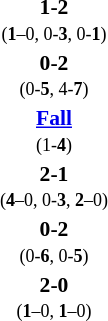<table style="width:100%;" cellspacing="1">
<tr>
<th width=25%></th>
<th width=10%></th>
<th width=25%></th>
</tr>
<tr style=font-size:90%>
<td align=right></td>
<td align=center><strong> 1-2 </strong><br><small>(<strong>1</strong>–0, 0-<strong>3</strong>, 0-<strong>1</strong>)</small></td>
<td><strong></strong></td>
</tr>
<tr style=font-size:90%>
<td align=right></td>
<td align=center><strong> 0-2 </strong><br><small>(0-<strong>5</strong>, 4-<strong>7</strong>)</small></td>
<td><strong> </strong></td>
</tr>
<tr style=font-size:90%>
<td align=right></td>
<td align=center><strong> <a href='#'>Fall</a> </strong><br><small>(1-<strong>4</strong>)</small></td>
<td><strong> </strong></td>
</tr>
<tr style=font-size:90%>
<td align=right><strong></strong></td>
<td align=center><strong> 2-1 </strong><br><small>(<strong>4</strong>–0, 0-<strong>3</strong>, <strong>2</strong>–0)</small></td>
<td></td>
</tr>
<tr style=font-size:90%>
<td align=right></td>
<td align=center><strong> 0-2 </strong><br><small>(0-<strong>6</strong>, 0-<strong>5</strong>)</small></td>
<td><strong> </strong></td>
</tr>
<tr style=font-size:90%>
<td align=right><strong></strong></td>
<td align=center><strong> 2-0 </strong><br><small>(<strong>1</strong>–0, <strong>1</strong>–0)</small></td>
<td></td>
</tr>
</table>
